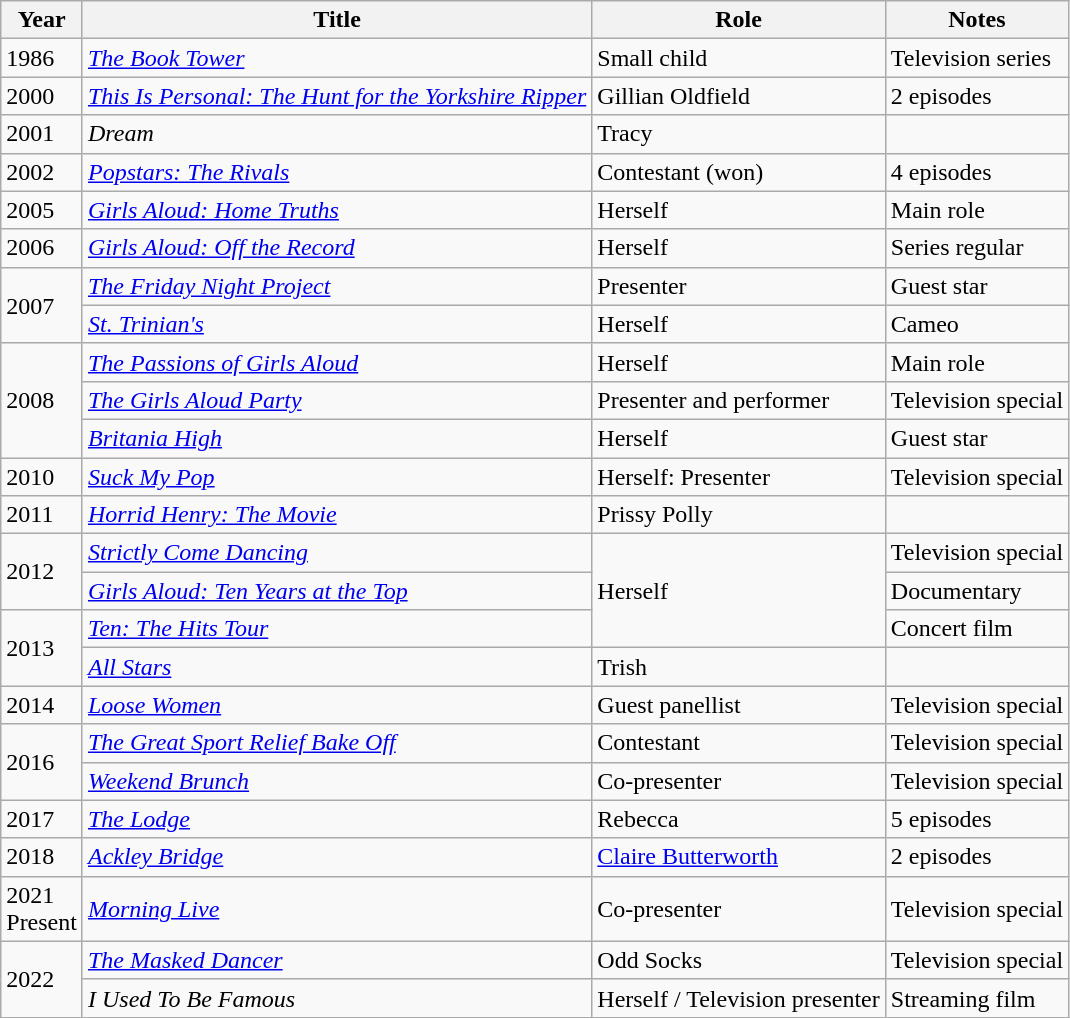<table class="wikitable sortable">
<tr>
<th>Year</th>
<th>Title</th>
<th>Role</th>
<th class="unsortable">Notes</th>
</tr>
<tr>
<td>1986</td>
<td data-sort-value="Book Tower, The"><em><a href='#'>The Book Tower</a></em></td>
<td>Small child</td>
<td>Television series</td>
</tr>
<tr>
<td>2000</td>
<td><em><a href='#'>This Is Personal: The Hunt for the Yorkshire Ripper</a></em></td>
<td>Gillian Oldfield</td>
<td>2 episodes</td>
</tr>
<tr>
<td>2001</td>
<td><em>Dream</em></td>
<td>Tracy</td>
<td></td>
</tr>
<tr>
<td>2002</td>
<td><em><a href='#'>Popstars: The Rivals</a></em></td>
<td>Contestant (won)</td>
<td>4 episodes</td>
</tr>
<tr>
<td>2005</td>
<td><em><a href='#'>Girls Aloud: Home Truths</a></em></td>
<td>Herself</td>
<td>Main role</td>
</tr>
<tr>
<td>2006</td>
<td><em><a href='#'>Girls Aloud: Off the Record</a></em></td>
<td>Herself</td>
<td>Series regular</td>
</tr>
<tr>
<td rowspan="2">2007</td>
<td data-sort-value="Friday Night Project, The"><em><a href='#'>The Friday Night Project</a></em></td>
<td>Presenter</td>
<td>Guest star</td>
</tr>
<tr>
<td><em><a href='#'>St. Trinian's</a></em></td>
<td>Herself</td>
<td>Cameo</td>
</tr>
<tr>
<td rowspan="3">2008</td>
<td data-sort-value="Passions of Girls Aloud, The"><em><a href='#'>The Passions of Girls Aloud</a></em></td>
<td>Herself</td>
<td>Main role</td>
</tr>
<tr>
<td data-sort-value="Girls Aloud Party, The"><em><a href='#'>The Girls Aloud Party</a></em></td>
<td>Presenter and performer</td>
<td>Television special</td>
</tr>
<tr>
<td><em><a href='#'>Britania High</a></em></td>
<td>Herself</td>
<td>Guest star</td>
</tr>
<tr>
<td>2010</td>
<td><em><a href='#'>Suck My Pop</a></em></td>
<td>Herself: Presenter</td>
<td>Television special</td>
</tr>
<tr>
<td>2011</td>
<td><em><a href='#'>Horrid Henry: The Movie</a></em></td>
<td>Prissy Polly</td>
<td></td>
</tr>
<tr>
<td rowspan="2">2012</td>
<td><em><a href='#'>Strictly Come Dancing</a></em></td>
<td rowspan="3">Herself</td>
<td>Television special</td>
</tr>
<tr>
<td><em><a href='#'>Girls Aloud: Ten Years at the Top</a></em></td>
<td>Documentary</td>
</tr>
<tr>
<td rowspan="2">2013</td>
<td><em><a href='#'>Ten: The Hits Tour</a></em></td>
<td>Concert film</td>
</tr>
<tr>
<td><em><a href='#'>All Stars</a></em></td>
<td>Trish</td>
<td></td>
</tr>
<tr>
<td>2014</td>
<td><em><a href='#'>Loose Women</a></em></td>
<td>Guest panellist</td>
<td>Television special</td>
</tr>
<tr>
<td rowspan="2">2016</td>
<td data-sort-value="Great Sport Relief Bake Off, The"><em><a href='#'>The Great Sport Relief Bake Off</a></em></td>
<td>Contestant</td>
<td>Television special</td>
</tr>
<tr>
<td><em><a href='#'>Weekend Brunch</a></em></td>
<td>Co-presenter</td>
<td>Television special</td>
</tr>
<tr>
<td>2017</td>
<td data-sort-value="Lodge, The"><em><a href='#'>The Lodge</a></em></td>
<td>Rebecca</td>
<td>5 episodes</td>
</tr>
<tr>
<td>2018</td>
<td><em><a href='#'>Ackley Bridge</a></em></td>
<td><a href='#'>Claire Butterworth</a></td>
<td>2 episodes</td>
</tr>
<tr>
<td>2021<br>Present</td>
<td><em><a href='#'>Morning Live</a></em></td>
<td>Co-presenter</td>
<td>Television special</td>
</tr>
<tr>
<td rowspan="2">2022</td>
<td data-sort-value="Masked Dancer, The"><em><a href='#'>The Masked Dancer</a></em></td>
<td>Odd Socks</td>
<td>Television special</td>
</tr>
<tr>
<td><em>I Used To Be Famous</em></td>
<td>Herself / Television presenter</td>
<td>Streaming film</td>
</tr>
</table>
